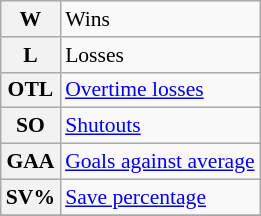<table class="wikitable" style="font-size:90%;">
<tr>
<th scope=row>W</th>
<td>Wins</td>
</tr>
<tr>
<th scope=row>L</th>
<td>Losses</td>
</tr>
<tr>
<th scope=row>OTL</th>
<td><a href='#'>Overtime losses</a></td>
</tr>
<tr>
<th scope=row>SO</th>
<td><a href='#'>Shutouts</a></td>
</tr>
<tr>
<th scope=row>GAA</th>
<td><a href='#'>Goals against average</a></td>
</tr>
<tr>
<th scope=row>SV%</th>
<td><a href='#'>Save percentage</a></td>
</tr>
<tr>
</tr>
</table>
